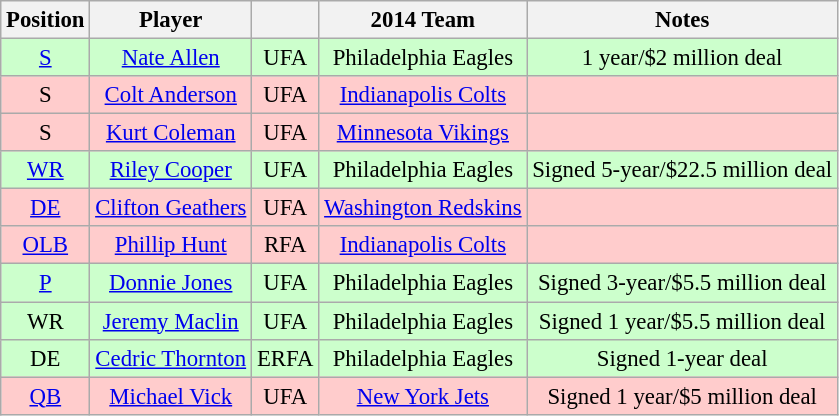<table class="wikitable" style="font-size: 95%; text-align: center;">
<tr>
<th>Position</th>
<th>Player</th>
<th></th>
<th>2014 Team</th>
<th>Notes</th>
</tr>
<tr style="background:#cfc;">
<td><a href='#'>S</a></td>
<td><a href='#'>Nate Allen</a></td>
<td>UFA</td>
<td>Philadelphia Eagles</td>
<td>1 year/$2 million deal</td>
</tr>
<tr style="background:#fcc;">
<td>S</td>
<td><a href='#'>Colt Anderson</a></td>
<td>UFA</td>
<td><a href='#'>Indianapolis Colts</a></td>
<td></td>
</tr>
<tr style="background:#fcc;">
<td>S</td>
<td><a href='#'>Kurt Coleman</a></td>
<td>UFA</td>
<td><a href='#'>Minnesota Vikings</a></td>
<td></td>
</tr>
<tr style="background:#cfc;">
<td><a href='#'>WR</a></td>
<td><a href='#'>Riley Cooper</a></td>
<td>UFA</td>
<td>Philadelphia Eagles</td>
<td>Signed 5-year/$22.5 million deal</td>
</tr>
<tr style="background:#fcc;">
<td><a href='#'>DE</a></td>
<td><a href='#'>Clifton Geathers</a></td>
<td>UFA</td>
<td><a href='#'>Washington Redskins</a></td>
<td></td>
</tr>
<tr style="background:#fcc;">
<td><a href='#'>OLB</a></td>
<td><a href='#'>Phillip Hunt</a></td>
<td>RFA</td>
<td><a href='#'>Indianapolis Colts</a></td>
<td></td>
</tr>
<tr style="background:#cfc;">
<td><a href='#'>P</a></td>
<td><a href='#'>Donnie Jones</a></td>
<td>UFA</td>
<td>Philadelphia Eagles</td>
<td>Signed 3-year/$5.5 million deal</td>
</tr>
<tr style="background:#cfc;">
<td>WR</td>
<td><a href='#'>Jeremy Maclin</a></td>
<td>UFA</td>
<td>Philadelphia Eagles</td>
<td>Signed 1 year/$5.5 million deal</td>
</tr>
<tr style="background:#cfc;">
<td>DE</td>
<td><a href='#'>Cedric Thornton</a></td>
<td>ERFA</td>
<td>Philadelphia Eagles</td>
<td>Signed 1-year deal</td>
</tr>
<tr style="background:#fcc;">
<td><a href='#'>QB</a></td>
<td><a href='#'>Michael Vick</a></td>
<td>UFA</td>
<td><a href='#'>New York Jets</a></td>
<td>Signed 1 year/$5 million deal</td>
</tr>
</table>
